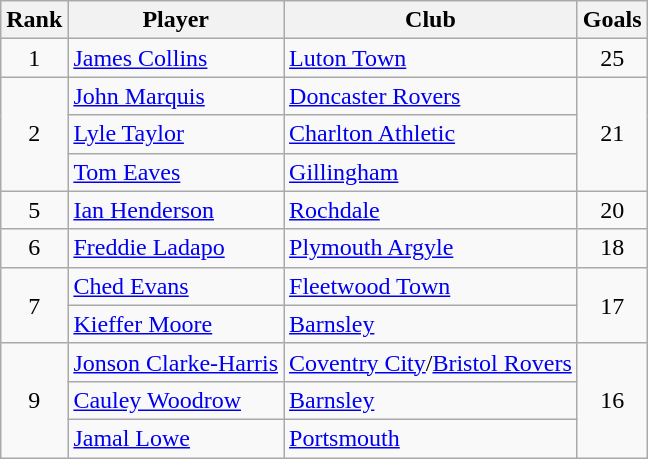<table class="wikitable" style="text-align:left">
<tr>
<th>Rank</th>
<th>Player</th>
<th>Club</th>
<th>Goals</th>
</tr>
<tr>
<td rowspan="1" align="center">1</td>
<td> <a href='#'>James Collins</a></td>
<td><a href='#'>Luton Town</a></td>
<td rowspan="1" align="center">25</td>
</tr>
<tr>
<td rowspan="3" align="center">2</td>
<td> <a href='#'>John Marquis</a></td>
<td><a href='#'>Doncaster Rovers</a></td>
<td rowspan="3" align="center">21</td>
</tr>
<tr>
<td> <a href='#'>Lyle Taylor</a></td>
<td><a href='#'>Charlton Athletic</a></td>
</tr>
<tr>
<td> <a href='#'>Tom Eaves</a></td>
<td><a href='#'>Gillingham</a></td>
</tr>
<tr>
<td align="center">5</td>
<td> <a href='#'>Ian Henderson</a></td>
<td><a href='#'>Rochdale</a></td>
<td align="center">20</td>
</tr>
<tr>
<td align="center">6</td>
<td> <a href='#'>Freddie Ladapo</a></td>
<td><a href='#'>Plymouth Argyle</a></td>
<td align="center">18</td>
</tr>
<tr>
<td rowspan="2" align="center">7</td>
<td> <a href='#'>Ched Evans</a></td>
<td><a href='#'>Fleetwood Town</a></td>
<td rowspan="2" align="center">17</td>
</tr>
<tr>
<td> <a href='#'>Kieffer Moore</a></td>
<td><a href='#'>Barnsley</a></td>
</tr>
<tr>
<td rowspan="3" align="center">9</td>
<td> <a href='#'>Jonson Clarke-Harris</a></td>
<td><a href='#'>Coventry City</a>/<a href='#'>Bristol Rovers</a></td>
<td rowspan="3" align="center">16</td>
</tr>
<tr>
<td> <a href='#'>Cauley Woodrow</a></td>
<td><a href='#'>Barnsley</a></td>
</tr>
<tr>
<td> <a href='#'>Jamal Lowe</a></td>
<td><a href='#'>Portsmouth</a></td>
</tr>
</table>
